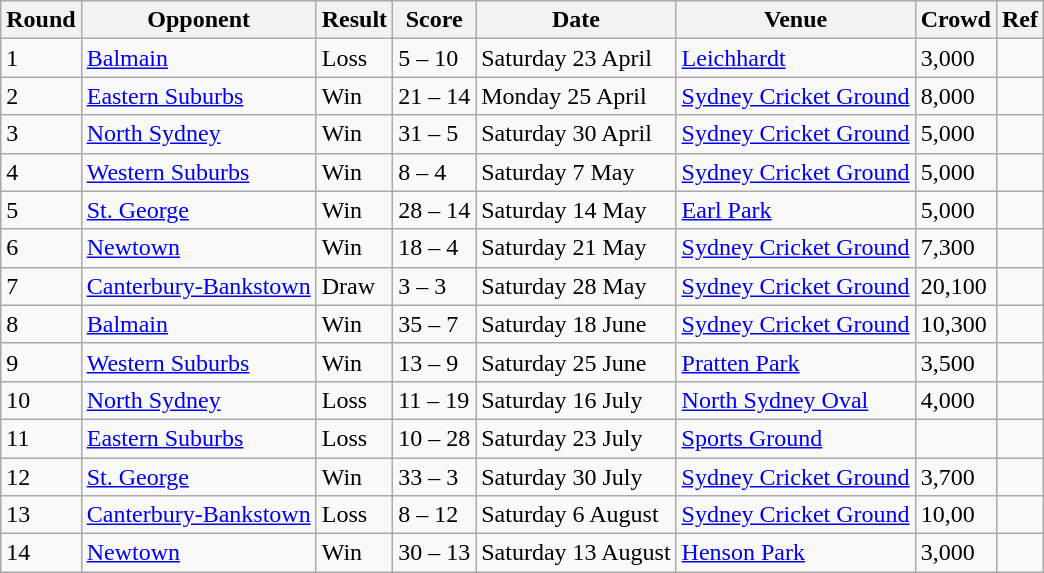<table class="wikitable" style="text-align:left;">
<tr>
<th>Round</th>
<th>Opponent</th>
<th>Result</th>
<th>Score</th>
<th>Date</th>
<th>Venue</th>
<th>Crowd</th>
<th>Ref</th>
</tr>
<tr>
<td>1</td>
<td> <a href='#'>Balmain</a></td>
<td>Loss</td>
<td>5 – 10</td>
<td>Saturday 23 April</td>
<td><a href='#'>Leichhardt</a></td>
<td>3,000</td>
<td></td>
</tr>
<tr>
<td>2</td>
<td> <a href='#'>Eastern Suburbs</a></td>
<td>Win</td>
<td>21 – 14</td>
<td>Monday 25 April</td>
<td><a href='#'>Sydney Cricket Ground</a></td>
<td>8,000</td>
<td></td>
</tr>
<tr>
<td>3</td>
<td> <a href='#'>North Sydney</a></td>
<td>Win</td>
<td>31 – 5</td>
<td>Saturday 30 April</td>
<td><a href='#'>Sydney Cricket Ground</a></td>
<td>5,000</td>
<td></td>
</tr>
<tr>
<td>4</td>
<td> <a href='#'>Western Suburbs</a></td>
<td>Win</td>
<td>8 – 4</td>
<td>Saturday 7 May</td>
<td><a href='#'>Sydney Cricket Ground</a></td>
<td>5,000</td>
<td></td>
</tr>
<tr>
<td>5</td>
<td> <a href='#'>St. George</a></td>
<td>Win</td>
<td>28 – 14</td>
<td>Saturday 14 May</td>
<td><a href='#'>Earl Park</a></td>
<td>5,000</td>
<td></td>
</tr>
<tr>
<td>6</td>
<td> <a href='#'>Newtown</a></td>
<td>Win</td>
<td>18 – 4</td>
<td>Saturday 21 May</td>
<td><a href='#'>Sydney Cricket Ground</a></td>
<td>7,300</td>
<td></td>
</tr>
<tr>
<td>7</td>
<td> <a href='#'>Canterbury-Bankstown</a></td>
<td>Draw</td>
<td>3 – 3</td>
<td>Saturday 28 May</td>
<td><a href='#'>Sydney Cricket Ground</a></td>
<td>20,100</td>
<td></td>
</tr>
<tr>
<td>8</td>
<td> <a href='#'>Balmain</a></td>
<td>Win</td>
<td>35 – 7</td>
<td>Saturday 18 June</td>
<td><a href='#'>Sydney Cricket Ground</a></td>
<td>10,300</td>
<td></td>
</tr>
<tr>
<td>9</td>
<td> <a href='#'>Western Suburbs</a></td>
<td>Win</td>
<td>13 – 9</td>
<td>Saturday 25 June</td>
<td><a href='#'>Pratten Park</a></td>
<td>3,500</td>
<td></td>
</tr>
<tr>
<td>10</td>
<td> <a href='#'>North Sydney</a></td>
<td>Loss</td>
<td>11 – 19</td>
<td>Saturday 16 July</td>
<td><a href='#'>North Sydney Oval</a></td>
<td>4,000</td>
<td></td>
</tr>
<tr>
<td>11</td>
<td> <a href='#'>Eastern Suburbs</a></td>
<td>Loss</td>
<td>10 – 28</td>
<td>Saturday 23 July</td>
<td><a href='#'>Sports Ground</a></td>
<td></td>
<td></td>
</tr>
<tr>
<td>12</td>
<td> <a href='#'>St. George</a></td>
<td>Win</td>
<td>33 – 3</td>
<td>Saturday 30 July</td>
<td><a href='#'>Sydney Cricket Ground</a></td>
<td>3,700</td>
<td></td>
</tr>
<tr>
<td>13</td>
<td> <a href='#'>Canterbury-Bankstown</a></td>
<td>Loss</td>
<td>8 – 12</td>
<td>Saturday 6 August</td>
<td><a href='#'>Sydney Cricket Ground</a></td>
<td>10,00</td>
<td></td>
</tr>
<tr>
<td>14</td>
<td> <a href='#'>Newtown</a></td>
<td>Win</td>
<td>30 – 13</td>
<td>Saturday 13 August</td>
<td><a href='#'>Henson Park</a></td>
<td>3,000</td>
<td></td>
</tr>
</table>
